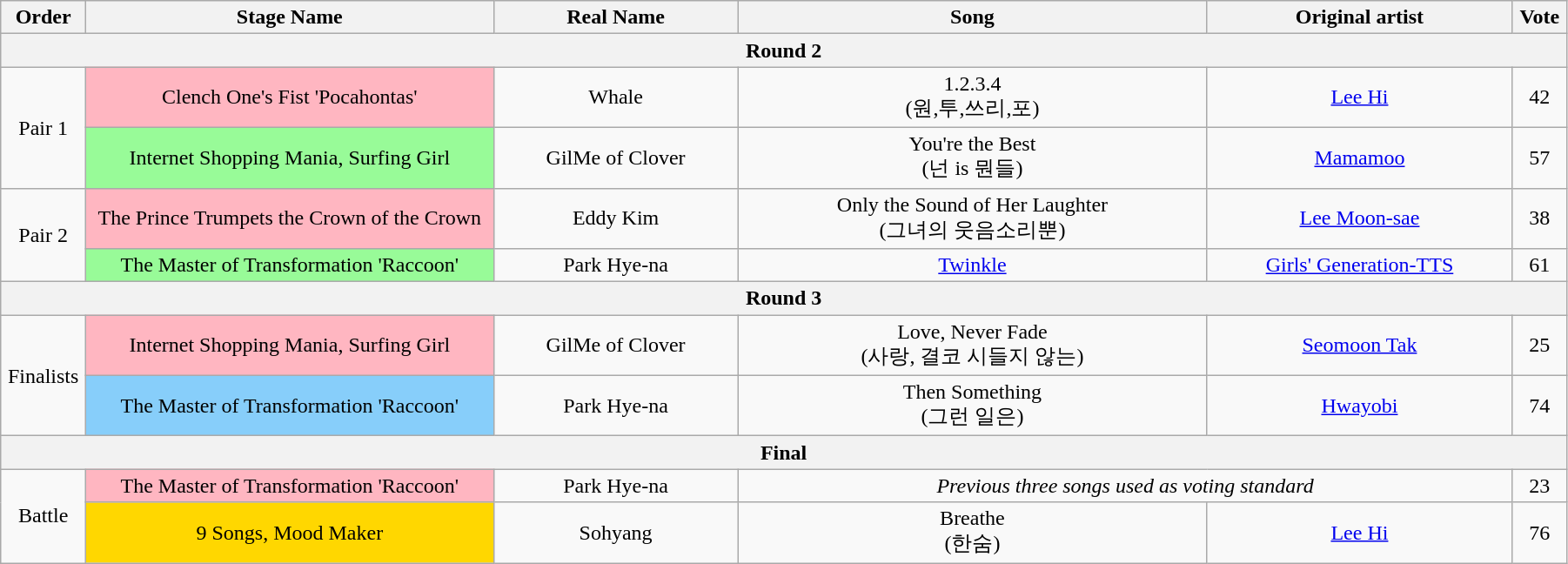<table class="wikitable" style="text-align:center; width:95%;">
<tr>
<th style="width:1%;">Order</th>
<th style="width:20%;">Stage Name</th>
<th style="width:12%;">Real Name</th>
<th style="width:23%;">Song</th>
<th style="width:15%;">Original artist</th>
<th style="width:1%;">Vote</th>
</tr>
<tr>
<th colspan=6>Round 2</th>
</tr>
<tr>
<td rowspan=2>Pair 1</td>
<td bgcolor="lightpink">Clench One's Fist 'Pocahontas'</td>
<td>Whale</td>
<td>1.2.3.4<br>(원,투,쓰리,포)</td>
<td><a href='#'>Lee Hi</a></td>
<td>42</td>
</tr>
<tr>
<td bgcolor="palegreen">Internet Shopping Mania, Surfing Girl</td>
<td>GilMe of Clover</td>
<td>You're the Best<br>(넌 is 뭔들)</td>
<td><a href='#'>Mamamoo</a></td>
<td>57</td>
</tr>
<tr>
<td rowspan=2>Pair 2</td>
<td bgcolor="lightpink">The Prince Trumpets the Crown of the Crown</td>
<td>Eddy Kim</td>
<td>Only the Sound of Her Laughter<br>(그녀의 웃음소리뿐)</td>
<td><a href='#'>Lee Moon-sae</a></td>
<td>38</td>
</tr>
<tr>
<td bgcolor="palegreen">The Master of Transformation 'Raccoon'</td>
<td>Park Hye-na</td>
<td><a href='#'>Twinkle</a></td>
<td><a href='#'>Girls' Generation-TTS</a></td>
<td>61</td>
</tr>
<tr>
<th colspan=6>Round 3</th>
</tr>
<tr>
<td rowspan=2>Finalists</td>
<td bgcolor="lightpink">Internet Shopping Mania, Surfing Girl</td>
<td>GilMe of Clover</td>
<td>Love, Never Fade<br>(사랑, 결코 시들지 않는)</td>
<td><a href='#'>Seomoon Tak</a></td>
<td>25</td>
</tr>
<tr>
<td bgcolor="lightskyblue">The Master of Transformation 'Raccoon'</td>
<td>Park Hye-na</td>
<td>Then Something<br>(그런 일은)</td>
<td><a href='#'>Hwayobi</a></td>
<td>74</td>
</tr>
<tr>
<th colspan=6>Final</th>
</tr>
<tr>
<td rowspan=2>Battle</td>
<td bgcolor="lightpink">The Master of Transformation 'Raccoon'</td>
<td>Park Hye-na</td>
<td colspan=2><em>Previous three songs used as voting standard</em></td>
<td>23</td>
</tr>
<tr>
<td bgcolor="gold">9 Songs, Mood Maker</td>
<td>Sohyang</td>
<td>Breathe<br>(한숨)</td>
<td><a href='#'>Lee Hi</a></td>
<td>76</td>
</tr>
</table>
